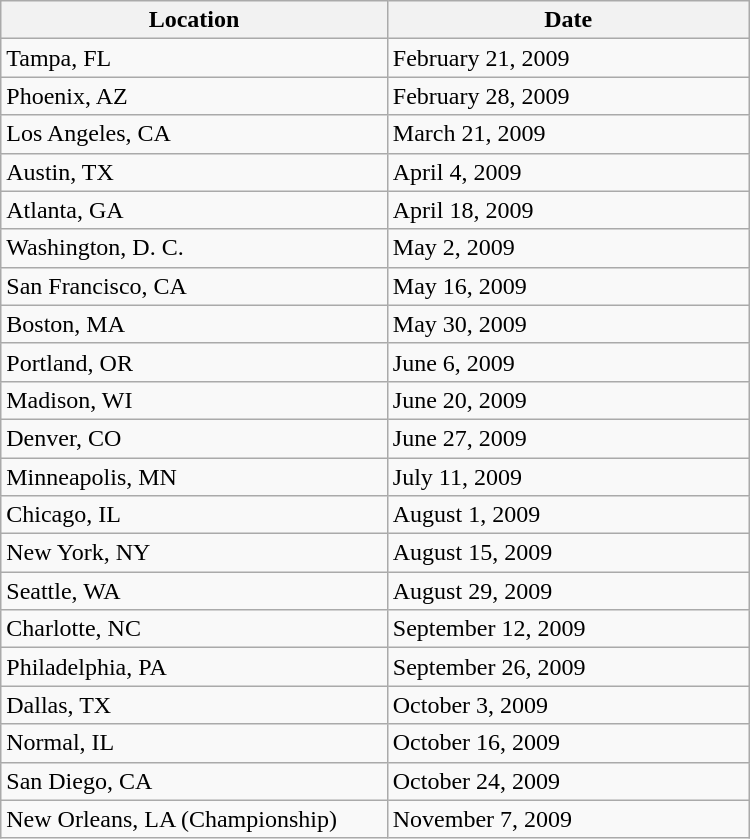<table class="wikitable collapsible collapsed" style="width: 500px">
<tr>
<th scope="col" width="375">Location</th>
<th scope="col" width="375">Date</th>
</tr>
<tr>
<td>Tampa, FL</td>
<td>February 21, 2009</td>
</tr>
<tr>
<td>Phoenix, AZ</td>
<td>February 28, 2009</td>
</tr>
<tr>
<td>Los Angeles, CA</td>
<td>March 21, 2009</td>
</tr>
<tr>
<td>Austin, TX</td>
<td>April 4, 2009</td>
</tr>
<tr>
<td>Atlanta, GA</td>
<td>April 18, 2009</td>
</tr>
<tr>
<td>Washington, D. C.</td>
<td>May 2, 2009</td>
</tr>
<tr>
<td>San Francisco, CA</td>
<td>May 16, 2009</td>
</tr>
<tr>
<td>Boston, MA</td>
<td>May 30, 2009</td>
</tr>
<tr>
<td>Portland, OR</td>
<td>June 6, 2009</td>
</tr>
<tr>
<td>Madison, WI</td>
<td>June 20, 2009</td>
</tr>
<tr>
<td>Denver, CO</td>
<td>June 27, 2009</td>
</tr>
<tr>
<td>Minneapolis, MN</td>
<td>July 11, 2009</td>
</tr>
<tr>
<td>Chicago, IL</td>
<td>August 1, 2009</td>
</tr>
<tr>
<td>New York, NY</td>
<td>August 15, 2009</td>
</tr>
<tr>
<td>Seattle, WA</td>
<td>August 29, 2009</td>
</tr>
<tr>
<td>Charlotte, NC</td>
<td>September 12, 2009</td>
</tr>
<tr>
<td>Philadelphia, PA</td>
<td>September 26, 2009</td>
</tr>
<tr>
<td>Dallas, TX</td>
<td>October 3, 2009</td>
</tr>
<tr>
<td>Normal, IL</td>
<td>October 16, 2009</td>
</tr>
<tr>
<td>San Diego, CA</td>
<td>October 24, 2009</td>
</tr>
<tr>
<td>New Orleans, LA (Championship)</td>
<td>November 7, 2009</td>
</tr>
</table>
